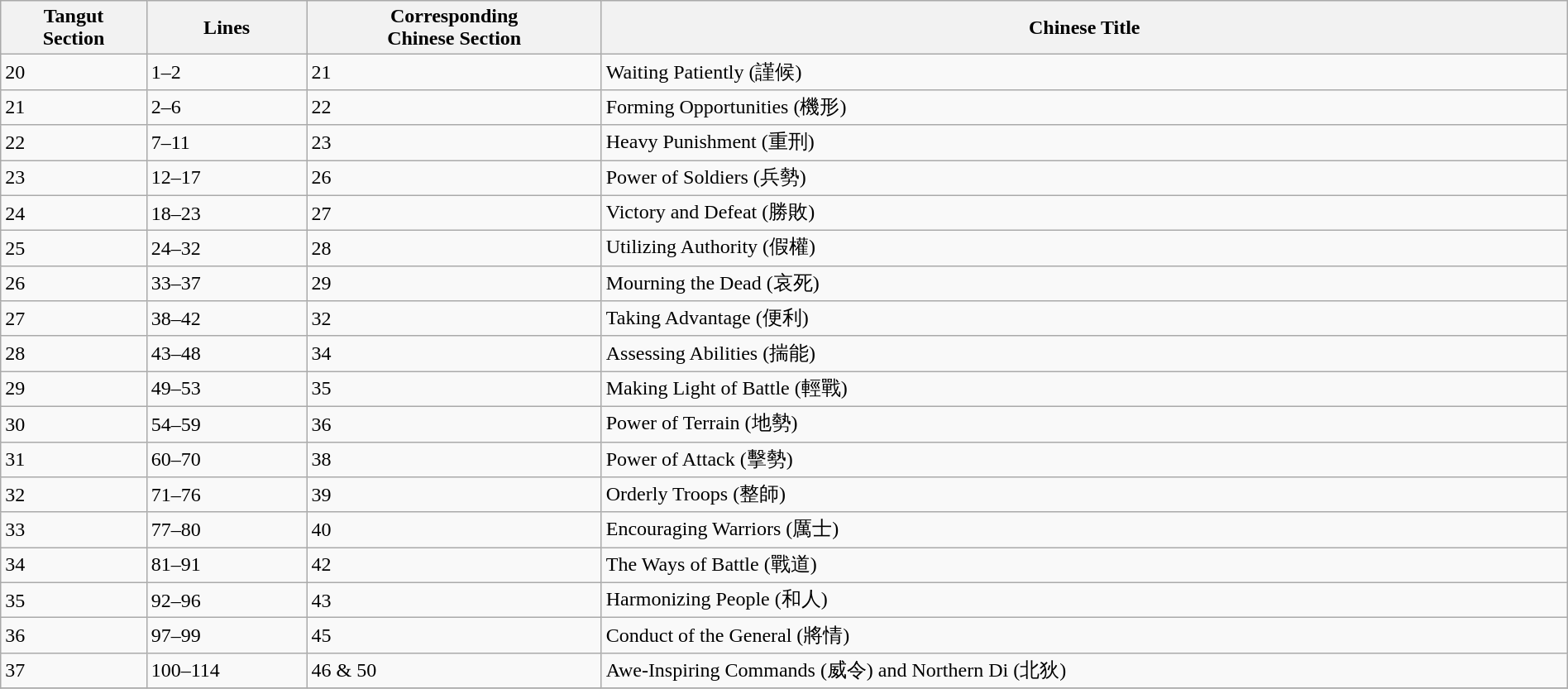<table class="wikitable" style="width: 100%">
<tr>
<th>Tangut<br>Section</th>
<th>Lines</th>
<th>Corresponding<br>Chinese Section</th>
<th>Chinese Title</th>
</tr>
<tr>
<td>20</td>
<td>1–2</td>
<td>21</td>
<td>Waiting Patiently (謹候)</td>
</tr>
<tr>
<td>21</td>
<td>2–6</td>
<td>22</td>
<td>Forming Opportunities (機形)</td>
</tr>
<tr>
<td>22</td>
<td>7–11</td>
<td>23</td>
<td>Heavy Punishment (重刑)</td>
</tr>
<tr>
<td>23</td>
<td>12–17</td>
<td>26</td>
<td>Power of Soldiers (兵勢)</td>
</tr>
<tr>
<td>24</td>
<td>18–23</td>
<td>27</td>
<td>Victory and Defeat (勝敗)</td>
</tr>
<tr>
<td>25</td>
<td>24–32</td>
<td>28</td>
<td>Utilizing Authority (假權)</td>
</tr>
<tr>
<td>26</td>
<td>33–37</td>
<td>29</td>
<td>Mourning the Dead (哀死)</td>
</tr>
<tr>
<td>27</td>
<td>38–42</td>
<td>32</td>
<td>Taking Advantage (便利)</td>
</tr>
<tr>
<td>28</td>
<td>43–48</td>
<td>34</td>
<td>Assessing Abilities (揣能)</td>
</tr>
<tr>
<td>29</td>
<td>49–53</td>
<td>35</td>
<td>Making Light of Battle (輕戰)</td>
</tr>
<tr>
<td>30</td>
<td>54–59</td>
<td>36</td>
<td>Power of Terrain (地勢)</td>
</tr>
<tr>
<td>31</td>
<td>60–70</td>
<td>38</td>
<td>Power of Attack (擊勢)</td>
</tr>
<tr>
<td>32</td>
<td>71–76</td>
<td>39</td>
<td>Orderly Troops (整師)</td>
</tr>
<tr>
<td>33</td>
<td>77–80</td>
<td>40</td>
<td>Encouraging Warriors (厲士)</td>
</tr>
<tr>
<td>34</td>
<td>81–91</td>
<td>42</td>
<td>The Ways of Battle (戰道)</td>
</tr>
<tr>
<td>35</td>
<td>92–96</td>
<td>43</td>
<td>Harmonizing People (和人)</td>
</tr>
<tr>
<td>36</td>
<td>97–99</td>
<td>45</td>
<td>Conduct of the General (將情)</td>
</tr>
<tr>
<td>37</td>
<td>100–114</td>
<td>46 & 50</td>
<td>Awe-Inspiring Commands (威令) and Northern Di (北狄)</td>
</tr>
<tr>
</tr>
</table>
